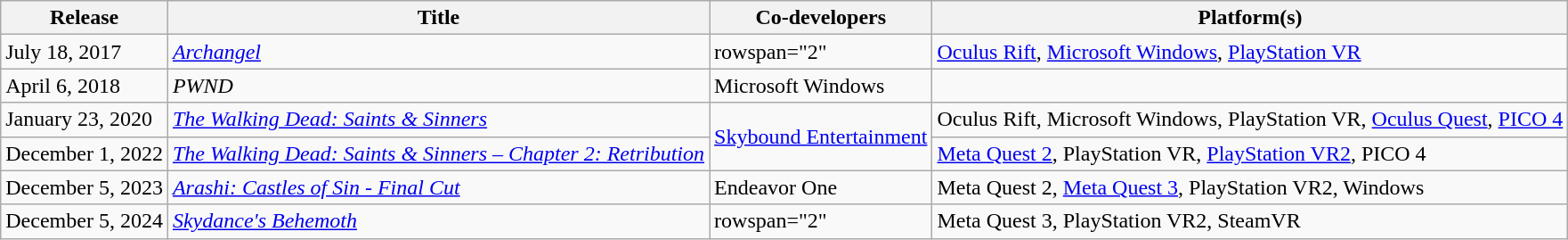<table class="wikitable">
<tr>
<th>Release</th>
<th>Title</th>
<th>Co-developers</th>
<th>Platform(s)</th>
</tr>
<tr>
<td>July 18, 2017</td>
<td><em><a href='#'>Archangel</a></em></td>
<td>rowspan="2" </td>
<td><a href='#'>Oculus Rift</a>, <a href='#'>Microsoft Windows</a>, <a href='#'>PlayStation VR</a></td>
</tr>
<tr>
<td>April 6, 2018</td>
<td><em>PWND</em></td>
<td>Microsoft Windows</td>
</tr>
<tr>
<td>January 23, 2020</td>
<td><em><a href='#'>The Walking Dead: Saints & Sinners</a></em></td>
<td rowspan="2"><a href='#'>Skybound Entertainment</a></td>
<td>Oculus Rift, Microsoft Windows, PlayStation VR, <a href='#'>Oculus Quest</a>, <a href='#'>PICO 4</a></td>
</tr>
<tr>
<td>December 1, 2022</td>
<td><em><a href='#'>The Walking Dead: Saints & Sinners – Chapter 2: Retribution</a></em></td>
<td><a href='#'>Meta Quest 2</a>, PlayStation VR, <a href='#'>PlayStation VR2</a>, PICO 4</td>
</tr>
<tr>
<td>December 5, 2023</td>
<td><em><a href='#'>Arashi: Castles of Sin - Final Cut</a></em></td>
<td>Endeavor One</td>
<td>Meta Quest 2, <a href='#'>Meta Quest 3</a>, PlayStation VR2, Windows</td>
</tr>
<tr>
<td>December 5, 2024</td>
<td><em><a href='#'>Skydance's Behemoth</a></em></td>
<td>rowspan="2" </td>
<td>Meta Quest 3, PlayStation VR2, SteamVR</td>
</tr>
</table>
